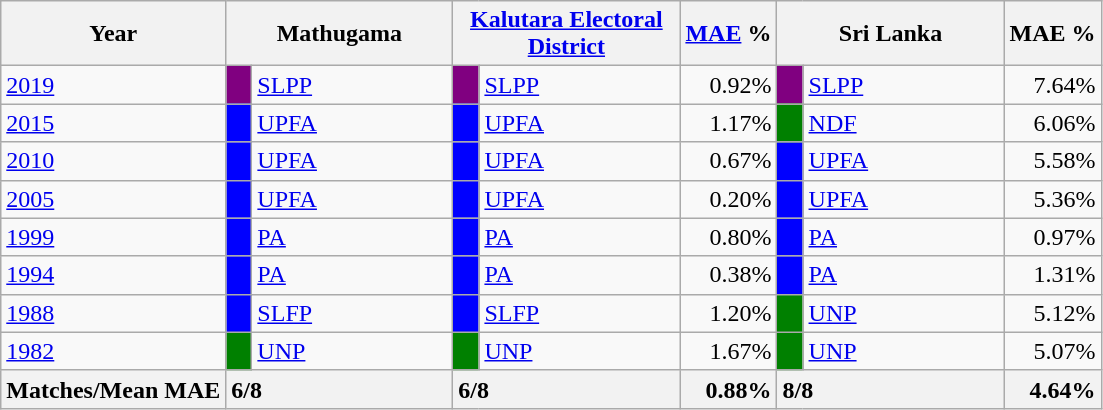<table class="wikitable">
<tr>
<th>Year</th>
<th colspan="2" width="144px">Mathugama</th>
<th colspan="2" width="144px"><a href='#'>Kalutara Electoral District</a></th>
<th><a href='#'>MAE</a> %</th>
<th colspan="2" width="144px">Sri Lanka</th>
<th>MAE %</th>
</tr>
<tr>
<td><a href='#'>2019</a></td>
<td style="background-color:purple;" width="10px"></td>
<td style="text-align:left;"><a href='#'>SLPP</a></td>
<td style="background-color:purple;" width="10px"></td>
<td style="text-align:left;"><a href='#'>SLPP</a></td>
<td style="text-align:right;">0.92%</td>
<td style="background-color:purple;" width="10px"></td>
<td style="text-align:left;"><a href='#'>SLPP</a></td>
<td style="text-align:right;">7.64%</td>
</tr>
<tr>
<td><a href='#'>2015</a></td>
<td style="background-color:blue;" width="10px"></td>
<td style="text-align:left;"><a href='#'>UPFA</a></td>
<td style="background-color:blue;" width="10px"></td>
<td style="text-align:left;"><a href='#'>UPFA</a></td>
<td style="text-align:right;">1.17%</td>
<td style="background-color:green;" width="10px"></td>
<td style="text-align:left;"><a href='#'>NDF</a></td>
<td style="text-align:right;">6.06%</td>
</tr>
<tr>
<td><a href='#'>2010</a></td>
<td style="background-color:blue;" width="10px"></td>
<td style="text-align:left;"><a href='#'>UPFA</a></td>
<td style="background-color:blue;" width="10px"></td>
<td style="text-align:left;"><a href='#'>UPFA</a></td>
<td style="text-align:right;">0.67%</td>
<td style="background-color:blue;" width="10px"></td>
<td style="text-align:left;"><a href='#'>UPFA</a></td>
<td style="text-align:right;">5.58%</td>
</tr>
<tr>
<td><a href='#'>2005</a></td>
<td style="background-color:blue;" width="10px"></td>
<td style="text-align:left;"><a href='#'>UPFA</a></td>
<td style="background-color:blue;" width="10px"></td>
<td style="text-align:left;"><a href='#'>UPFA</a></td>
<td style="text-align:right;">0.20%</td>
<td style="background-color:blue;" width="10px"></td>
<td style="text-align:left;"><a href='#'>UPFA</a></td>
<td style="text-align:right;">5.36%</td>
</tr>
<tr>
<td><a href='#'>1999</a></td>
<td style="background-color:blue;" width="10px"></td>
<td style="text-align:left;"><a href='#'>PA</a></td>
<td style="background-color:blue;" width="10px"></td>
<td style="text-align:left;"><a href='#'>PA</a></td>
<td style="text-align:right;">0.80%</td>
<td style="background-color:blue;" width="10px"></td>
<td style="text-align:left;"><a href='#'>PA</a></td>
<td style="text-align:right;">0.97%</td>
</tr>
<tr>
<td><a href='#'>1994</a></td>
<td style="background-color:blue;" width="10px"></td>
<td style="text-align:left;"><a href='#'>PA</a></td>
<td style="background-color:blue;" width="10px"></td>
<td style="text-align:left;"><a href='#'>PA</a></td>
<td style="text-align:right;">0.38%</td>
<td style="background-color:blue;" width="10px"></td>
<td style="text-align:left;"><a href='#'>PA</a></td>
<td style="text-align:right;">1.31%</td>
</tr>
<tr>
<td><a href='#'>1988</a></td>
<td style="background-color:blue;" width="10px"></td>
<td style="text-align:left;"><a href='#'>SLFP</a></td>
<td style="background-color:blue;" width="10px"></td>
<td style="text-align:left;"><a href='#'>SLFP</a></td>
<td style="text-align:right;">1.20%</td>
<td style="background-color:green;" width="10px"></td>
<td style="text-align:left;"><a href='#'>UNP</a></td>
<td style="text-align:right;">5.12%</td>
</tr>
<tr>
<td><a href='#'>1982</a></td>
<td style="background-color:green;" width="10px"></td>
<td style="text-align:left;"><a href='#'>UNP</a></td>
<td style="background-color:green;" width="10px"></td>
<td style="text-align:left;"><a href='#'>UNP</a></td>
<td style="text-align:right;">1.67%</td>
<td style="background-color:green;" width="10px"></td>
<td style="text-align:left;"><a href='#'>UNP</a></td>
<td style="text-align:right;">5.07%</td>
</tr>
<tr>
<th>Matches/Mean MAE</th>
<th style="text-align:left;"colspan="2" width="144px">6/8</th>
<th style="text-align:left;"colspan="2" width="144px">6/8</th>
<th style="text-align:right;">0.88%</th>
<th style="text-align:left;"colspan="2" width="144px">8/8</th>
<th style="text-align:right;">4.64%</th>
</tr>
</table>
